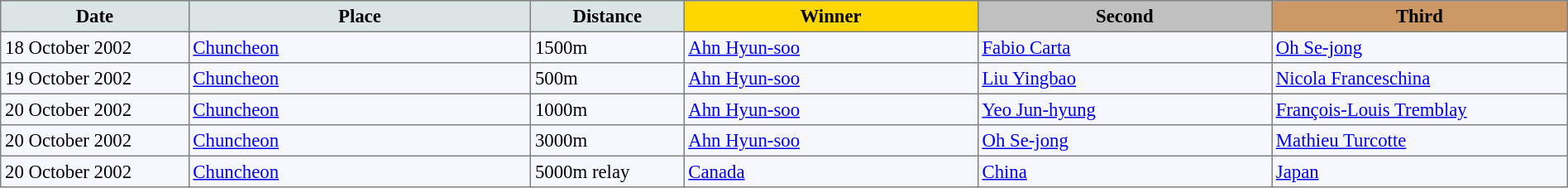<table bgcolor="#f7f8ff" cellpadding="3" cellspacing="0" border="1" style="font-size: 95%; border: gray solid 1px; border-collapse: collapse;">
<tr bgcolor="#CCCCCC">
<td align="center" bgcolor="#DCE5E5" width="150"><strong>Date</strong></td>
<td align="center" bgcolor="#DCE5E5" width="280"><strong>Place</strong></td>
<td align="center" bgcolor="#DCE5E5" width="120"><strong>Distance</strong></td>
<td align="center" bgcolor="gold" width="240"><strong>Winner</strong></td>
<td align="center" bgcolor="silver" width="240"><strong>Second</strong></td>
<td align="center" bgcolor="CC9966" width="240"><strong>Third</strong></td>
</tr>
<tr align="left">
<td>18 October 2002</td>
<td> <a href='#'>Chuncheon</a></td>
<td>1500m</td>
<td> <a href='#'>Ahn Hyun-soo</a></td>
<td> <a href='#'>Fabio Carta</a></td>
<td> <a href='#'>Oh Se-jong</a></td>
</tr>
<tr align="left">
<td>19 October 2002</td>
<td> <a href='#'>Chuncheon</a></td>
<td>500m</td>
<td> <a href='#'>Ahn Hyun-soo</a></td>
<td> <a href='#'>Liu Yingbao</a></td>
<td> <a href='#'>Nicola Franceschina</a></td>
</tr>
<tr align="left">
<td>20 October 2002</td>
<td> <a href='#'>Chuncheon</a></td>
<td>1000m</td>
<td> <a href='#'>Ahn Hyun-soo</a></td>
<td> <a href='#'>Yeo Jun-hyung</a></td>
<td> <a href='#'>François-Louis Tremblay</a></td>
</tr>
<tr align="left">
<td>20 October 2002</td>
<td> <a href='#'>Chuncheon</a></td>
<td>3000m</td>
<td> <a href='#'>Ahn Hyun-soo</a></td>
<td> <a href='#'>Oh Se-jong</a></td>
<td> <a href='#'>Mathieu Turcotte</a></td>
</tr>
<tr align="left">
<td>20 October 2002</td>
<td> <a href='#'>Chuncheon</a></td>
<td>5000m relay</td>
<td> <a href='#'>Canada</a></td>
<td> <a href='#'>China</a></td>
<td> <a href='#'>Japan</a></td>
</tr>
</table>
